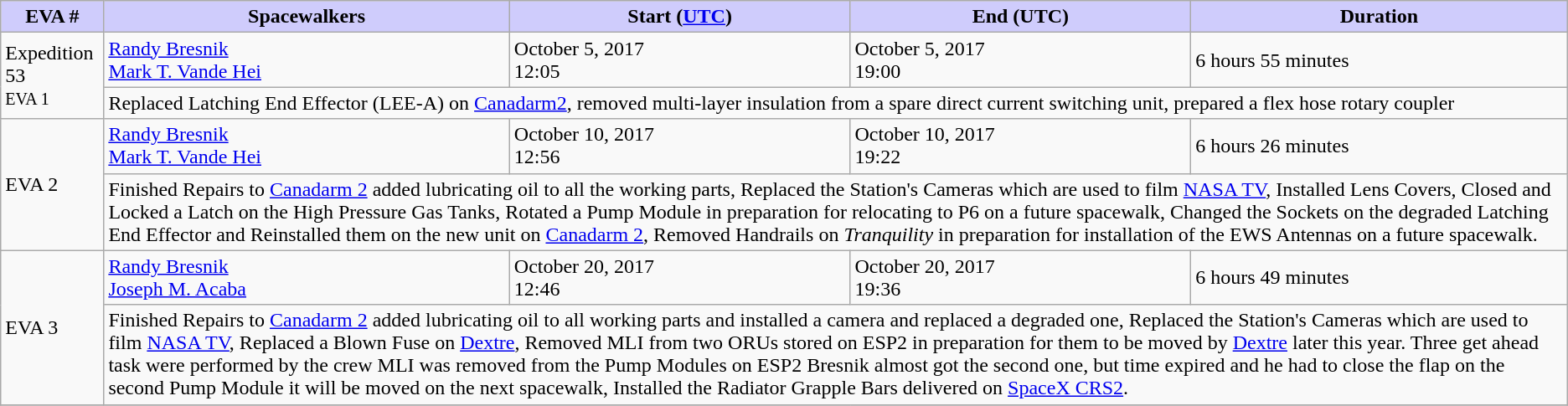<table class="wikitable sticky-header">
<tr>
<th scope="col" style="background-color: #cfccfc;">EVA #</th>
<th scope="col" style="background-color: #cfccfc;">Spacewalkers</th>
<th scope="col" style="background-color: #cfccfc;">Start (<a href='#'>UTC</a>)</th>
<th scope="col" style="background-color: #cfccfc;">End (UTC)</th>
<th scope="col" style="background-color: #cfccfc;">Duration</th>
</tr>
<tr>
<td rowspan="2">Expedition 53<br><small>EVA 1</small><br></td>
<td> <a href='#'>Randy Bresnik</a><br> <a href='#'>Mark T. Vande Hei</a></td>
<td>October 5, 2017<br>12:05</td>
<td>October 5, 2017<br>19:00</td>
<td>6 hours 55 minutes</td>
</tr>
<tr>
<td colspan=4>Replaced Latching End Effector (LEE-A) on <a href='#'>Canadarm2</a>, removed multi-layer insulation from a spare direct current switching unit, prepared a flex hose rotary coupler</td>
</tr>
<tr>
<td rowspan="2">EVA 2</td>
<td> <a href='#'>Randy Bresnik</a><br> <a href='#'>Mark T. Vande Hei</a></td>
<td>October 10, 2017<br>12:56</td>
<td>October 10, 2017<br>19:22</td>
<td>6 hours 26 minutes</td>
</tr>
<tr>
<td colspan="4">Finished Repairs to <a href='#'>Canadarm 2</a> added lubricating oil to all the working parts, Replaced the Station's Cameras which are used to film <a href='#'>NASA TV</a>, Installed Lens Covers, Closed and Locked a Latch on the High Pressure Gas Tanks, Rotated a Pump Module in preparation for relocating to P6 on a future spacewalk, Changed the Sockets on the degraded Latching End Effector and Reinstalled them on the new unit on <a href='#'>Canadarm 2</a>, Removed Handrails on <em>Tranquility</em> in preparation for installation of the EWS Antennas on a future spacewalk.</td>
</tr>
<tr>
<td rowspan="2">EVA 3</td>
<td> <a href='#'>Randy Bresnik</a><br> <a href='#'>Joseph M. Acaba</a></td>
<td>October 20, 2017<br>12:46</td>
<td>October 20, 2017<br>19:36</td>
<td>6 hours 49 minutes</td>
</tr>
<tr>
<td colspan="4">Finished Repairs to <a href='#'>Canadarm 2</a> added lubricating oil to all working parts and installed a camera and replaced a degraded one, Replaced the Station's Cameras which are used to film <a href='#'>NASA TV</a>, Replaced a Blown Fuse on <a href='#'>Dextre</a>, Removed MLI from two ORUs stored on ESP2 in preparation for them to be moved by <a href='#'>Dextre</a> later this year. Three get ahead task were performed by the crew MLI was removed from the Pump Modules on ESP2 Bresnik almost got the second one, but time expired and he had to close the flap on the second Pump Module it will be moved on the next spacewalk, Installed the Radiator Grapple Bars delivered on <a href='#'>SpaceX CRS2</a>.</td>
</tr>
<tr>
</tr>
</table>
